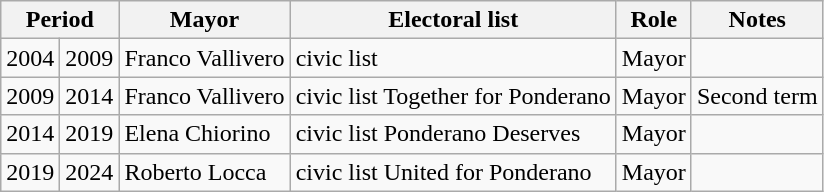<table class="wikitable">
<tr>
<th colspan="2">Period</th>
<th>Mayor</th>
<th>Electoral list</th>
<th>Role</th>
<th>Notes</th>
</tr>
<tr>
<td>2004</td>
<td>2009</td>
<td>Franco Vallivero</td>
<td>civic list</td>
<td>Mayor</td>
<td></td>
</tr>
<tr>
<td>2009</td>
<td>2014</td>
<td>Franco Vallivero</td>
<td>civic list Together for Ponderano</td>
<td>Mayor</td>
<td>Second term</td>
</tr>
<tr>
<td>2014</td>
<td>2019</td>
<td>Elena Chiorino</td>
<td>civic list Ponderano Deserves</td>
<td>Mayor</td>
<td></td>
</tr>
<tr>
<td>2019</td>
<td>2024</td>
<td>Roberto Locca</td>
<td>civic list United for Ponderano</td>
<td>Mayor</td>
<td></td>
</tr>
</table>
